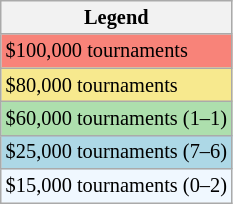<table class="wikitable" style="font-size:85%">
<tr>
<th>Legend</th>
</tr>
<tr style="background:#f88379;">
<td>$100,000 tournaments</td>
</tr>
<tr style="background:#f7e98e;">
<td>$80,000 tournaments</td>
</tr>
<tr style="background:#addfad;">
<td>$60,000 tournaments (1–1)</td>
</tr>
<tr style="background:lightblue;">
<td>$25,000 tournaments (7–6)</td>
</tr>
<tr style="background:#f0f8ff;">
<td>$15,000 tournaments (0–2)</td>
</tr>
</table>
